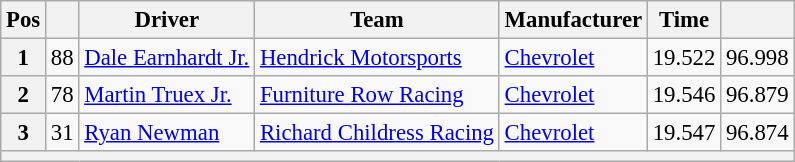<table class="wikitable" style="font-size:95%">
<tr>
<th>Pos</th>
<th></th>
<th>Driver</th>
<th>Team</th>
<th>Manufacturer</th>
<th>Time</th>
<th></th>
</tr>
<tr>
<th>1</th>
<td>88</td>
<td><a href='#'>Dale Earnhardt Jr.</a></td>
<td><a href='#'>Hendrick Motorsports</a></td>
<td><a href='#'>Chevrolet</a></td>
<td>19.522</td>
<td>96.998</td>
</tr>
<tr>
<th>2</th>
<td>78</td>
<td><a href='#'>Martin Truex Jr.</a></td>
<td><a href='#'>Furniture Row Racing</a></td>
<td><a href='#'>Chevrolet</a></td>
<td>19.546</td>
<td>96.879</td>
</tr>
<tr>
<th>3</th>
<td>31</td>
<td><a href='#'>Ryan Newman</a></td>
<td><a href='#'>Richard Childress Racing</a></td>
<td><a href='#'>Chevrolet</a></td>
<td>19.547</td>
<td>96.874</td>
</tr>
<tr>
<th colspan="7"></th>
</tr>
</table>
